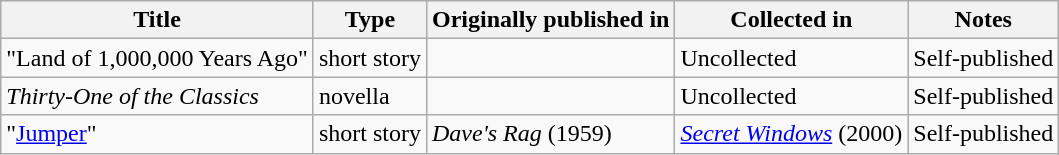<table class="wikitable">
<tr>
<th>Title</th>
<th>Type</th>
<th>Originally published in</th>
<th>Collected in</th>
<th>Notes</th>
</tr>
<tr>
<td>"Land of 1,000,000 Years Ago"</td>
<td>short story</td>
<td></td>
<td>Uncollected</td>
<td>Self-published</td>
</tr>
<tr>
<td><em>Thirty-One of the Classics</em></td>
<td>novella</td>
<td></td>
<td>Uncollected</td>
<td>Self-published</td>
</tr>
<tr>
<td>"<a href='#'>Jumper</a>"</td>
<td>short story</td>
<td><em>Dave's Rag</em> (1959)</td>
<td><em><a href='#'>Secret Windows</a></em> (2000)</td>
<td>Self-published</td>
</tr>
</table>
